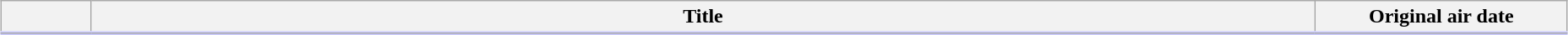<table class="wikitable" style="width:98%; margin:auto; background:#FFF;">
<tr style="border-bottom: 3px solid #CCF;">
<th style="width:4em;"></th>
<th>Title</th>
<th style="width:12em;">Original air date</th>
</tr>
<tr>
</tr>
</table>
